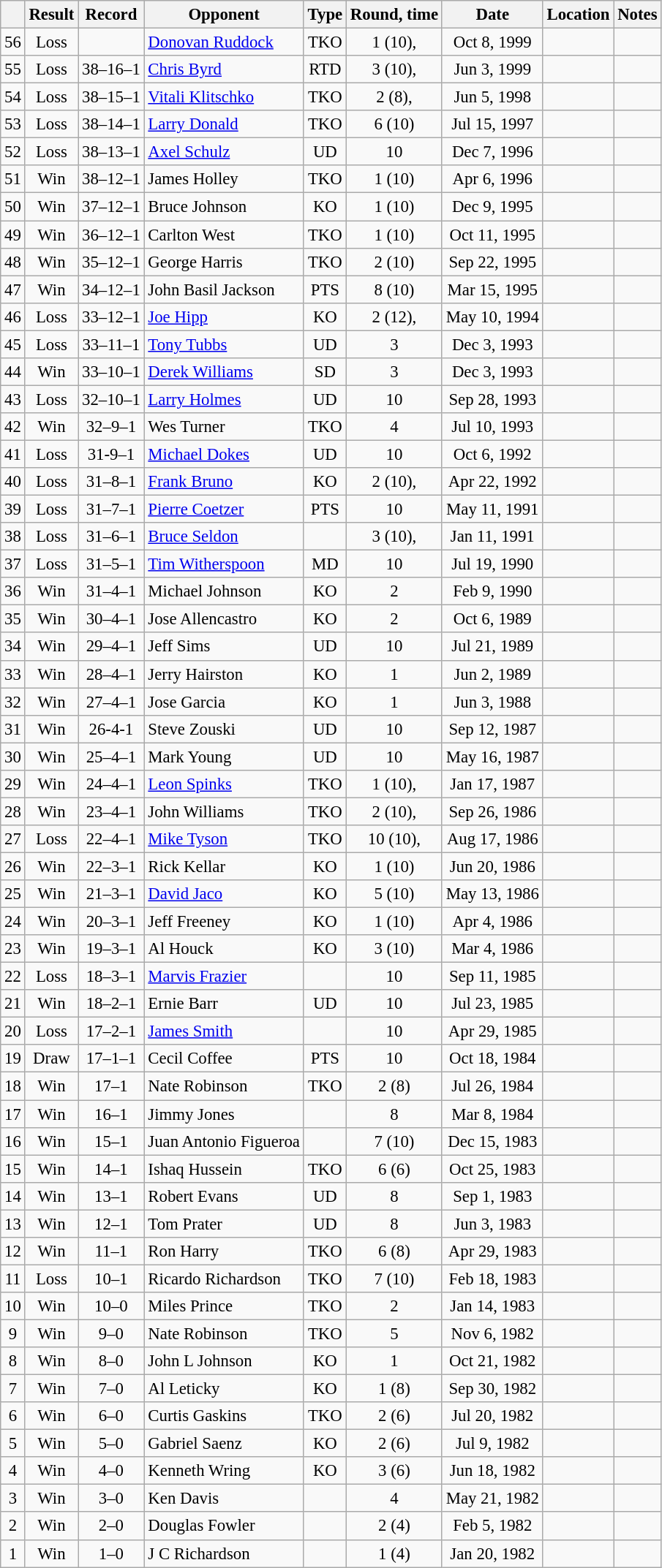<table class="wikitable" style="text-align:center; font-size:95%">
<tr>
<th></th>
<th>Result</th>
<th>Record</th>
<th>Opponent</th>
<th>Type</th>
<th>Round, time</th>
<th>Date</th>
<th>Location</th>
<th>Notes</th>
</tr>
<tr>
<td>56</td>
<td>Loss</td>
<td></td>
<td style="text-align:left;"><a href='#'>Donovan Ruddock</a></td>
<td>TKO</td>
<td>1 (10), </td>
<td>Oct 8, 1999</td>
<td style="text-align:left;"></td>
<td></td>
</tr>
<tr>
<td>55</td>
<td>Loss</td>
<td>38–16–1</td>
<td style="text-align:left;"><a href='#'>Chris Byrd</a></td>
<td>RTD</td>
<td>3 (10), </td>
<td>Jun 3, 1999</td>
<td style="text-align:left;"></td>
<td></td>
</tr>
<tr>
<td>54</td>
<td>Loss</td>
<td>38–15–1</td>
<td style="text-align:left;"><a href='#'>Vitali Klitschko</a></td>
<td>TKO</td>
<td>2 (8), </td>
<td>Jun 5, 1998</td>
<td style="text-align:left;"></td>
<td></td>
</tr>
<tr>
<td>53</td>
<td>Loss</td>
<td>38–14–1</td>
<td style="text-align:left;"><a href='#'>Larry Donald</a></td>
<td>TKO</td>
<td>6 (10)</td>
<td>Jul 15, 1997</td>
<td style="text-align:left;"></td>
<td></td>
</tr>
<tr>
<td>52</td>
<td>Loss</td>
<td>38–13–1</td>
<td style="text-align:left;"><a href='#'>Axel Schulz</a></td>
<td>UD</td>
<td>10</td>
<td>Dec 7, 1996</td>
<td style="text-align:left;"></td>
</tr>
<tr>
<td>51</td>
<td>Win</td>
<td>38–12–1</td>
<td style="text-align:left;">James Holley</td>
<td>TKO</td>
<td>1 (10)</td>
<td>Apr 6, 1996</td>
<td style="text-align:left;"></td>
<td></td>
</tr>
<tr>
<td>50</td>
<td>Win</td>
<td>37–12–1</td>
<td style="text-align:left;">Bruce Johnson</td>
<td>KO</td>
<td>1 (10)</td>
<td>Dec 9, 1995</td>
<td style="text-align:left;"></td>
<td></td>
</tr>
<tr>
<td>49</td>
<td>Win</td>
<td>36–12–1</td>
<td style="text-align:left;">Carlton West</td>
<td>TKO</td>
<td>1 (10)</td>
<td>Oct 11, 1995</td>
<td style="text-align:left;"></td>
<td></td>
</tr>
<tr>
<td>48</td>
<td>Win</td>
<td>35–12–1</td>
<td style="text-align:left;">George Harris</td>
<td>TKO</td>
<td>2 (10)</td>
<td>Sep 22, 1995</td>
<td style="text-align:left;"></td>
<td></td>
</tr>
<tr>
<td>47</td>
<td>Win</td>
<td>34–12–1</td>
<td style="text-align:left;">John Basil Jackson</td>
<td>PTS</td>
<td>8 (10)</td>
<td>Mar 15, 1995</td>
<td style="text-align:left;"></td>
<td></td>
</tr>
<tr>
<td>46</td>
<td>Loss</td>
<td>33–12–1</td>
<td style="text-align:left;"><a href='#'>Joe Hipp</a></td>
<td>KO</td>
<td>2 (12), </td>
<td>May 10, 1994</td>
<td style="text-align:left;"></td>
<td style="text-align:left;"></td>
</tr>
<tr>
<td>45</td>
<td>Loss</td>
<td>33–11–1</td>
<td style="text-align:left;"><a href='#'>Tony Tubbs</a></td>
<td>UD</td>
<td>3</td>
<td>Dec 3, 1993</td>
<td style="text-align:left;"></td>
<td></td>
</tr>
<tr>
<td>44</td>
<td>Win</td>
<td>33–10–1</td>
<td style="text-align:left;"><a href='#'>Derek Williams</a></td>
<td>SD</td>
<td>3</td>
<td>Dec 3, 1993</td>
<td style="text-align:left;"></td>
<td></td>
</tr>
<tr>
<td>43</td>
<td>Loss</td>
<td>32–10–1</td>
<td style="text-align:left;"><a href='#'>Larry Holmes</a></td>
<td>UD</td>
<td>10</td>
<td>Sep 28, 1993</td>
<td style="text-align:left;"></td>
<td></td>
</tr>
<tr>
<td>42</td>
<td>Win</td>
<td>32–9–1</td>
<td style="text-align:left;">Wes Turner</td>
<td>TKO</td>
<td>4</td>
<td>Jul 10, 1993</td>
<td style="text-align:left;"></td>
<td></td>
</tr>
<tr>
<td>41</td>
<td>Loss</td>
<td>31-9–1</td>
<td style="text-align:left;"><a href='#'>Michael Dokes</a></td>
<td>UD</td>
<td>10</td>
<td>Oct 6, 1992</td>
<td style="text-align:left;"></td>
<td></td>
</tr>
<tr>
<td>40</td>
<td>Loss</td>
<td>31–8–1</td>
<td style="text-align:left;"><a href='#'>Frank Bruno</a></td>
<td>KO</td>
<td>2 (10), </td>
<td>Apr 22, 1992</td>
<td style="text-align:left;"></td>
<td></td>
</tr>
<tr>
<td>39</td>
<td>Loss</td>
<td>31–7–1</td>
<td style="text-align:left;"><a href='#'>Pierre Coetzer</a></td>
<td>PTS</td>
<td>10</td>
<td>May 11, 1991</td>
<td style="text-align:left;"></td>
<td></td>
</tr>
<tr>
<td>38</td>
<td>Loss</td>
<td>31–6–1</td>
<td style="text-align:left;"><a href='#'>Bruce Seldon</a></td>
<td></td>
<td>3 (10), </td>
<td>Jan 11, 1991</td>
<td style="text-align:left;"></td>
<td></td>
</tr>
<tr>
<td>37</td>
<td>Loss</td>
<td>31–5–1</td>
<td style="text-align:left;"><a href='#'>Tim Witherspoon</a></td>
<td>MD</td>
<td>10</td>
<td>Jul 19, 1990</td>
<td style="text-align:left;"></td>
<td></td>
</tr>
<tr>
<td>36</td>
<td>Win</td>
<td>31–4–1</td>
<td style="text-align:left;">Michael Johnson</td>
<td>KO</td>
<td>2</td>
<td>Feb 9, 1990</td>
<td style="text-align:left;"></td>
<td></td>
</tr>
<tr>
<td>35</td>
<td>Win</td>
<td>30–4–1</td>
<td style="text-align:left;">Jose Allencastro</td>
<td>KO</td>
<td>2</td>
<td>Oct 6, 1989</td>
<td style="text-align:left;"></td>
<td></td>
</tr>
<tr>
<td>34</td>
<td>Win</td>
<td>29–4–1</td>
<td style="text-align:left;">Jeff Sims</td>
<td>UD</td>
<td>10</td>
<td>Jul 21, 1989</td>
<td style="text-align:left;"></td>
<td></td>
</tr>
<tr>
<td>33</td>
<td>Win</td>
<td>28–4–1</td>
<td style="text-align:left;">Jerry Hairston</td>
<td>KO</td>
<td>1</td>
<td>Jun 2, 1989</td>
<td style="text-align:left;"></td>
<td></td>
</tr>
<tr>
<td>32</td>
<td>Win</td>
<td>27–4–1</td>
<td style="text-align:left;">Jose Garcia</td>
<td>KO</td>
<td>1</td>
<td>Jun 3, 1988</td>
<td style="text-align:left;"></td>
<td></td>
</tr>
<tr>
<td>31</td>
<td>Win</td>
<td>26-4-1</td>
<td style="text-align:left;">Steve Zouski</td>
<td>UD</td>
<td>10</td>
<td>Sep 12, 1987</td>
<td style="text-align:left;"></td>
<td></td>
</tr>
<tr>
<td>30</td>
<td>Win</td>
<td>25–4–1</td>
<td style="text-align:left;">Mark Young</td>
<td>UD</td>
<td>10</td>
<td>May 16, 1987</td>
<td style="text-align:left;"></td>
<td></td>
</tr>
<tr>
<td>29</td>
<td>Win</td>
<td>24–4–1</td>
<td style="text-align:left;"><a href='#'>Leon Spinks</a></td>
<td>TKO</td>
<td>1 (10), </td>
<td>Jan 17, 1987</td>
<td style="text-align:left;"></td>
<td></td>
</tr>
<tr>
<td>28</td>
<td>Win</td>
<td>23–4–1</td>
<td style="text-align:left;">John Williams</td>
<td>TKO</td>
<td>2 (10), </td>
<td>Sep 26, 1986</td>
<td style="text-align:left;"></td>
<td></td>
</tr>
<tr>
<td>27</td>
<td>Loss</td>
<td>22–4–1</td>
<td style="text-align:left;"><a href='#'>Mike Tyson</a></td>
<td>TKO</td>
<td>10 (10), </td>
<td>Aug 17, 1986</td>
<td style="text-align:left;"></td>
<td></td>
</tr>
<tr>
<td>26</td>
<td>Win</td>
<td>22–3–1</td>
<td style="text-align:left;">Rick Kellar</td>
<td>KO</td>
<td>1 (10)</td>
<td>Jun 20, 1986</td>
<td style="text-align:left;"></td>
<td></td>
</tr>
<tr>
<td>25</td>
<td>Win</td>
<td>21–3–1</td>
<td style="text-align:left;"><a href='#'>David Jaco</a></td>
<td>KO</td>
<td>5 (10)</td>
<td>May 13, 1986</td>
<td style="text-align:left;"></td>
<td></td>
</tr>
<tr>
<td>24</td>
<td>Win</td>
<td>20–3–1</td>
<td style="text-align:left;">Jeff Freeney</td>
<td>KO</td>
<td>1 (10)</td>
<td>Apr 4, 1986</td>
<td style="text-align:left;"></td>
<td></td>
</tr>
<tr>
<td>23</td>
<td>Win</td>
<td>19–3–1</td>
<td style="text-align:left;">Al Houck</td>
<td>KO</td>
<td>3 (10)</td>
<td>Mar 4, 1986</td>
<td style="text-align:left;"></td>
<td></td>
</tr>
<tr>
<td>22</td>
<td>Loss</td>
<td>18–3–1</td>
<td style="text-align:left;"><a href='#'>Marvis Frazier</a></td>
<td></td>
<td>10</td>
<td>Sep 11, 1985</td>
<td style="text-align:left;"></td>
<td></td>
</tr>
<tr>
<td>21</td>
<td>Win</td>
<td>18–2–1</td>
<td style="text-align:left;">Ernie Barr</td>
<td>UD</td>
<td>10</td>
<td>Jul 23, 1985</td>
<td style="text-align:left;"></td>
<td></td>
</tr>
<tr>
<td>20</td>
<td>Loss</td>
<td>17–2–1</td>
<td style="text-align:left;"><a href='#'>James Smith</a></td>
<td></td>
<td>10</td>
<td>Apr 29, 1985</td>
<td style="text-align:left;"></td>
<td></td>
</tr>
<tr>
<td>19</td>
<td>Draw</td>
<td>17–1–1</td>
<td style="text-align:left;">Cecil Coffee</td>
<td>PTS</td>
<td>10</td>
<td>Oct 18, 1984</td>
<td style="text-align:left;"></td>
<td></td>
</tr>
<tr>
<td>18</td>
<td>Win</td>
<td>17–1</td>
<td style="text-align:left;">Nate Robinson</td>
<td>TKO</td>
<td>2 (8)</td>
<td>Jul 26, 1984</td>
<td style="text-align:left;"></td>
<td></td>
</tr>
<tr>
<td>17</td>
<td>Win</td>
<td>16–1</td>
<td style="text-align:left;">Jimmy Jones</td>
<td></td>
<td>8</td>
<td>Mar 8, 1984</td>
<td style="text-align:left;"></td>
<td></td>
</tr>
<tr>
<td>16</td>
<td>Win</td>
<td>15–1</td>
<td style="text-align:left;">Juan Antonio Figueroa</td>
<td></td>
<td>7 (10)</td>
<td>Dec 15, 1983</td>
<td style="text-align:left;"></td>
<td></td>
</tr>
<tr>
<td>15</td>
<td>Win</td>
<td>14–1</td>
<td style="text-align:left;">Ishaq Hussein</td>
<td>TKO</td>
<td>6 (6)</td>
<td>Oct 25, 1983</td>
<td style="text-align:left;"></td>
<td></td>
</tr>
<tr>
<td>14</td>
<td>Win</td>
<td>13–1</td>
<td style="text-align:left;">Robert Evans</td>
<td>UD</td>
<td>8</td>
<td>Sep 1, 1983</td>
<td style="text-align:left;"></td>
<td></td>
</tr>
<tr>
<td>13</td>
<td>Win</td>
<td>12–1</td>
<td style="text-align:left;">Tom Prater</td>
<td>UD</td>
<td>8</td>
<td>Jun 3, 1983</td>
<td style="text-align:left;"></td>
<td></td>
</tr>
<tr>
<td>12</td>
<td>Win</td>
<td>11–1</td>
<td style="text-align:left;">Ron Harry</td>
<td>TKO</td>
<td>6 (8)</td>
<td>Apr 29, 1983</td>
<td style="text-align:left;"></td>
<td></td>
</tr>
<tr>
<td>11</td>
<td>Loss</td>
<td>10–1</td>
<td style="text-align:left;">Ricardo Richardson</td>
<td>TKO</td>
<td>7 (10)</td>
<td>Feb 18, 1983</td>
<td style="text-align:left;"></td>
<td></td>
</tr>
<tr>
<td>10</td>
<td>Win</td>
<td>10–0</td>
<td style="text-align:left;">Miles Prince</td>
<td>TKO</td>
<td>2</td>
<td>Jan 14, 1983</td>
<td style="text-align:left;"></td>
<td></td>
</tr>
<tr>
<td>9</td>
<td>Win</td>
<td>9–0</td>
<td style="text-align:left;">Nate Robinson</td>
<td>TKO</td>
<td>5</td>
<td>Nov 6, 1982</td>
<td style="text-align:left;"></td>
<td></td>
</tr>
<tr>
<td>8</td>
<td>Win</td>
<td>8–0</td>
<td style="text-align:left;">John L Johnson</td>
<td>KO</td>
<td>1</td>
<td>Oct 21, 1982</td>
<td style="text-align:left;"></td>
<td></td>
</tr>
<tr>
<td>7</td>
<td>Win</td>
<td>7–0</td>
<td style="text-align:left;">Al Leticky</td>
<td>KO</td>
<td>1 (8)</td>
<td>Sep 30, 1982</td>
<td style="text-align:left;"></td>
<td></td>
</tr>
<tr>
<td>6</td>
<td>Win</td>
<td>6–0</td>
<td style="text-align:left;">Curtis Gaskins</td>
<td>TKO</td>
<td>2 (6)</td>
<td>Jul 20, 1982</td>
<td style="text-align:left;"></td>
<td></td>
</tr>
<tr>
<td>5</td>
<td>Win</td>
<td>5–0</td>
<td style="text-align:left;">Gabriel Saenz</td>
<td>KO</td>
<td>2 (6)</td>
<td>Jul 9, 1982</td>
<td style="text-align:left;"></td>
<td></td>
</tr>
<tr>
<td>4</td>
<td>Win</td>
<td>4–0</td>
<td style="text-align:left;">Kenneth Wring</td>
<td>KO</td>
<td>3 (6)</td>
<td>Jun 18, 1982</td>
<td style="text-align:left;"></td>
<td></td>
</tr>
<tr>
<td>3</td>
<td>Win</td>
<td>3–0</td>
<td style="text-align:left;">Ken Davis</td>
<td></td>
<td>4</td>
<td>May 21, 1982</td>
<td style="text-align:left;"></td>
<td></td>
</tr>
<tr>
<td>2</td>
<td>Win</td>
<td>2–0</td>
<td style="text-align:left;">Douglas Fowler</td>
<td></td>
<td>2 (4)</td>
<td>Feb 5, 1982</td>
<td style="text-align:left;"></td>
<td></td>
</tr>
<tr>
<td>1</td>
<td>Win</td>
<td>1–0</td>
<td style="text-align:left;">J C Richardson</td>
<td></td>
<td>1 (4)</td>
<td>Jan 20, 1982</td>
<td style="text-align:left;"></td>
<td></td>
</tr>
</table>
